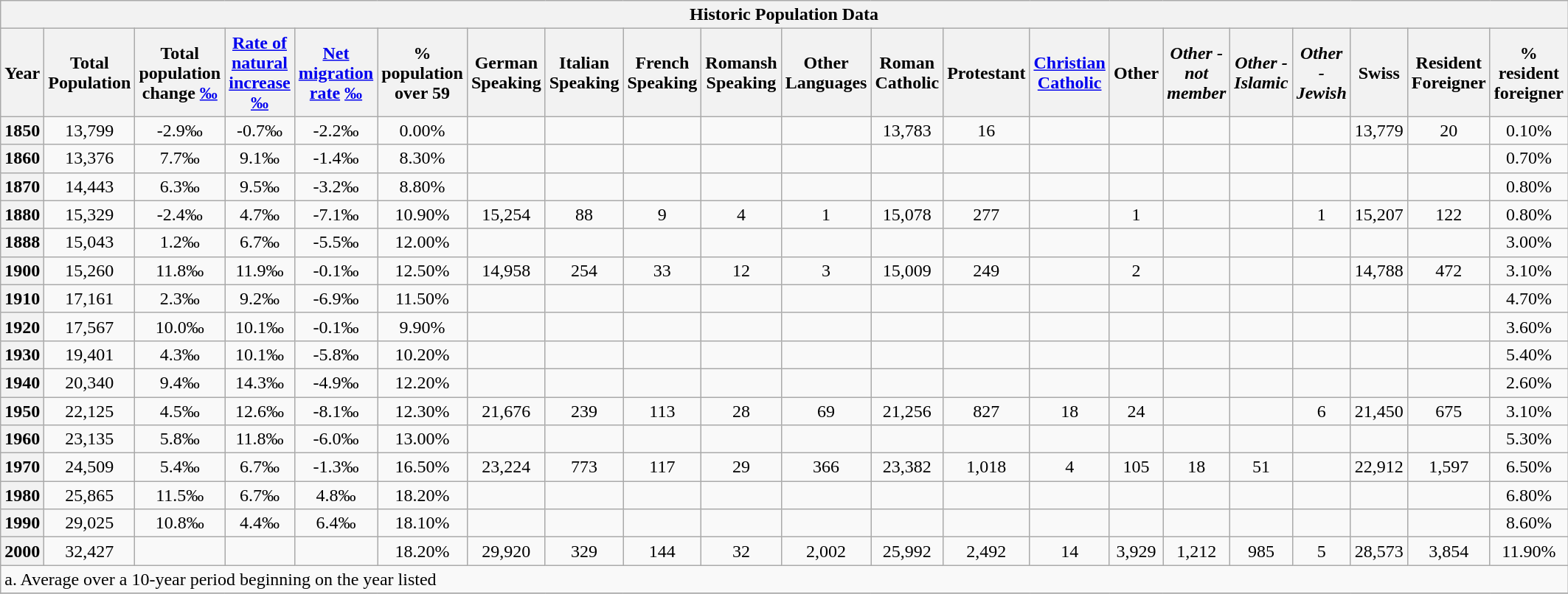<table class="wikitable collapsible collapsed">
<tr>
<th colspan="21">Historic Population Data</th>
</tr>
<tr>
<th>Year</th>
<th>Total Population</th>
<th>Total population change <a href='#'>‰</a> </th>
<th><a href='#'>Rate of natural increase</a> <a href='#'>‰</a> </th>
<th><a href='#'>Net migration rate</a> <a href='#'>‰</a> </th>
<th>% population over 59</th>
<th>German Speaking</th>
<th>Italian Speaking</th>
<th>French Speaking</th>
<th>Romansh Speaking</th>
<th>Other Languages</th>
<th>Roman Catholic</th>
<th>Protestant</th>
<th><a href='#'>Christian Catholic</a></th>
<th><strong>Other</strong></th>
<th><em>Other - not member</em></th>
<th><em>Other - Islamic</em></th>
<th><em> Other - Jewish</em></th>
<th>Swiss</th>
<th>Resident Foreigner</th>
<th>% resident foreigner</th>
</tr>
<tr>
<th scope="row">1850</th>
<td align="center">13,799</td>
<td align="center">-2.9‰</td>
<td align="center">-0.7‰</td>
<td align="center">-2.2‰</td>
<td align="center">0.00%</td>
<td align="center"></td>
<td align="center"></td>
<td align="center"></td>
<td align="center"></td>
<td align="center"></td>
<td align="center">13,783</td>
<td align="center">16</td>
<td align="center"></td>
<td align="center"></td>
<td align="center"></td>
<td align="center"></td>
<td align="center"></td>
<td align="center">13,779</td>
<td align="center">20</td>
<td align="center">0.10%</td>
</tr>
<tr>
<th scope="row">1860</th>
<td align="center">13,376</td>
<td align="center">7.7‰</td>
<td align="center">9.1‰</td>
<td align="center">-1.4‰</td>
<td align="center">8.30%</td>
<td align="center"></td>
<td align="center"></td>
<td align="center"></td>
<td align="center"></td>
<td align="center"></td>
<td align="center"></td>
<td align="center"></td>
<td align="center"></td>
<td align="center"></td>
<td align="center"></td>
<td align="center"></td>
<td align="center"></td>
<td align="center"></td>
<td align="center"></td>
<td align="center">0.70%</td>
</tr>
<tr>
<th scope="row">1870</th>
<td align="center">14,443</td>
<td align="center">6.3‰</td>
<td align="center">9.5‰</td>
<td align="center">-3.2‰</td>
<td align="center">8.80%</td>
<td align="center"></td>
<td align="center"></td>
<td align="center"></td>
<td align="center"></td>
<td align="center"></td>
<td align="center"></td>
<td align="center"></td>
<td align="center"></td>
<td align="center"></td>
<td align="center"></td>
<td align="center"></td>
<td align="center"></td>
<td align="center"></td>
<td align="center"></td>
<td align="center">0.80%</td>
</tr>
<tr>
<th scope="row">1880</th>
<td align="center">15,329</td>
<td align="center">-2.4‰</td>
<td align="center">4.7‰</td>
<td align="center">-7.1‰</td>
<td align="center">10.90%</td>
<td align="center">15,254</td>
<td align="center">88</td>
<td align="center">9</td>
<td align="center">4</td>
<td align="center">1</td>
<td align="center">15,078</td>
<td align="center">277</td>
<td align="center"></td>
<td align="center">1</td>
<td align="center"></td>
<td align="center"></td>
<td align="center">1</td>
<td align="center">15,207</td>
<td align="center">122</td>
<td align="center">0.80%</td>
</tr>
<tr>
<th scope="row">1888</th>
<td align="center">15,043</td>
<td align="center">1.2‰</td>
<td align="center">6.7‰</td>
<td align="center">-5.5‰</td>
<td align="center">12.00%</td>
<td align="center"></td>
<td align="center"></td>
<td align="center"></td>
<td align="center"></td>
<td align="center"></td>
<td align="center"></td>
<td align="center"></td>
<td align="center"></td>
<td align="center"></td>
<td align="center"></td>
<td align="center"></td>
<td align="center"></td>
<td align="center"></td>
<td align="center"></td>
<td align="center">3.00%</td>
</tr>
<tr>
<th scope="row">1900</th>
<td align="center">15,260</td>
<td align="center">11.8‰</td>
<td align="center">11.9‰</td>
<td align="center">-0.1‰</td>
<td align="center">12.50%</td>
<td align="center">14,958</td>
<td align="center">254</td>
<td align="center">33</td>
<td align="center">12</td>
<td align="center">3</td>
<td align="center">15,009</td>
<td align="center">249</td>
<td align="center"></td>
<td align="center">2</td>
<td align="center"></td>
<td align="center"></td>
<td align="center"></td>
<td align="center">14,788</td>
<td align="center">472</td>
<td align="center">3.10%</td>
</tr>
<tr>
<th scope="row">1910</th>
<td align="center">17,161</td>
<td align="center">2.3‰</td>
<td align="center">9.2‰</td>
<td align="center">-6.9‰</td>
<td align="center">11.50%</td>
<td align="center"></td>
<td align="center"></td>
<td align="center"></td>
<td align="center"></td>
<td align="center"></td>
<td align="center"></td>
<td align="center"></td>
<td align="center"></td>
<td align="center"></td>
<td align="center"></td>
<td align="center"></td>
<td align="center"></td>
<td align="center"></td>
<td align="center"></td>
<td align="center">4.70%</td>
</tr>
<tr>
<th scope="row">1920</th>
<td align="center">17,567</td>
<td align="center">10.0‰</td>
<td align="center">10.1‰</td>
<td align="center">-0.1‰</td>
<td align="center">9.90%</td>
<td align="center"></td>
<td align="center"></td>
<td align="center"></td>
<td align="center"></td>
<td align="center"></td>
<td align="center"></td>
<td align="center"></td>
<td align="center"></td>
<td align="center"></td>
<td align="center"></td>
<td align="center"></td>
<td align="center"></td>
<td align="center"></td>
<td align="center"></td>
<td align="center">3.60%</td>
</tr>
<tr>
<th scope="row">1930</th>
<td align="center">19,401</td>
<td align="center">4.3‰</td>
<td align="center">10.1‰</td>
<td align="center">-5.8‰</td>
<td align="center">10.20%</td>
<td align="center"></td>
<td align="center"></td>
<td align="center"></td>
<td align="center"></td>
<td align="center"></td>
<td align="center"></td>
<td align="center"></td>
<td align="center"></td>
<td align="center"></td>
<td align="center"></td>
<td align="center"></td>
<td align="center"></td>
<td align="center"></td>
<td align="center"></td>
<td align="center">5.40%</td>
</tr>
<tr>
<th scope="row">1940</th>
<td align="center">20,340</td>
<td align="center">9.4‰</td>
<td align="center">14.3‰</td>
<td align="center">-4.9‰</td>
<td align="center">12.20%</td>
<td align="center"></td>
<td align="center"></td>
<td align="center"></td>
<td align="center"></td>
<td align="center"></td>
<td align="center"></td>
<td align="center"></td>
<td align="center"></td>
<td align="center"></td>
<td align="center"></td>
<td align="center"></td>
<td align="center"></td>
<td align="center"></td>
<td align="center"></td>
<td align="center">2.60%</td>
</tr>
<tr>
<th scope="row">1950</th>
<td align="center">22,125</td>
<td align="center">4.5‰</td>
<td align="center">12.6‰</td>
<td align="center">-8.1‰</td>
<td align="center">12.30%</td>
<td align="center">21,676</td>
<td align="center">239</td>
<td align="center">113</td>
<td align="center">28</td>
<td align="center">69</td>
<td align="center">21,256</td>
<td align="center">827</td>
<td align="center">18</td>
<td align="center">24</td>
<td align="center"></td>
<td align="center"></td>
<td align="center">6</td>
<td align="center">21,450</td>
<td align="center">675</td>
<td align="center">3.10%</td>
</tr>
<tr>
<th scope="row">1960</th>
<td align="center">23,135</td>
<td align="center">5.8‰</td>
<td align="center">11.8‰</td>
<td align="center">-6.0‰</td>
<td align="center">13.00%</td>
<td align="center"></td>
<td align="center"></td>
<td align="center"></td>
<td align="center"></td>
<td align="center"></td>
<td align="center"></td>
<td align="center"></td>
<td align="center"></td>
<td align="center"></td>
<td align="center"></td>
<td align="center"></td>
<td align="center"></td>
<td align="center"></td>
<td align="center"></td>
<td align="center">5.30%</td>
</tr>
<tr>
<th scope="row">1970</th>
<td align="center">24,509</td>
<td align="center">5.4‰</td>
<td align="center">6.7‰</td>
<td align="center">-1.3‰</td>
<td align="center">16.50%</td>
<td align="center">23,224</td>
<td align="center">773</td>
<td align="center">117</td>
<td align="center">29</td>
<td align="center">366</td>
<td align="center">23,382</td>
<td align="center">1,018</td>
<td align="center">4</td>
<td align="center">105</td>
<td align="center">18</td>
<td align="center">51</td>
<td align="center"></td>
<td align="center">22,912</td>
<td align="center">1,597</td>
<td align="center">6.50%</td>
</tr>
<tr>
<th scope="row">1980</th>
<td align="center">25,865</td>
<td align="center">11.5‰</td>
<td align="center">6.7‰</td>
<td align="center">4.8‰</td>
<td align="center">18.20%</td>
<td align="center"></td>
<td align="center"></td>
<td align="center"></td>
<td align="center"></td>
<td align="center"></td>
<td align="center"></td>
<td align="center"></td>
<td align="center"></td>
<td align="center"></td>
<td align="center"></td>
<td align="center"></td>
<td align="center"></td>
<td align="center"></td>
<td align="center"></td>
<td align="center">6.80%</td>
</tr>
<tr>
<th scope="row">1990</th>
<td align="center">29,025</td>
<td align="center">10.8‰</td>
<td align="center">4.4‰</td>
<td align="center">6.4‰</td>
<td align="center">18.10%</td>
<td align="center"></td>
<td align="center"></td>
<td align="center"></td>
<td align="center"></td>
<td align="center"></td>
<td align="center"></td>
<td align="center"></td>
<td align="center"></td>
<td align="center"></td>
<td align="center"></td>
<td align="center"></td>
<td align="center"></td>
<td align="center"></td>
<td align="center"></td>
<td align="center">8.60%</td>
</tr>
<tr>
<th scope="row">2000</th>
<td align="center">32,427</td>
<td align="center"></td>
<td align="center"></td>
<td align="center"></td>
<td align="center">18.20%</td>
<td align="center">29,920</td>
<td align="center">329</td>
<td align="center">144</td>
<td align="center">32</td>
<td align="center">2,002</td>
<td align="center">25,992</td>
<td align="center">2,492</td>
<td align="center">14</td>
<td align="center">3,929</td>
<td align="center">1,212</td>
<td align="center">985</td>
<td align="center">5</td>
<td align="center">28,573</td>
<td align="center">3,854</td>
<td align="center">11.90%</td>
</tr>
<tr>
<td colspan="21">a. Average over a 10-year period beginning on the year listed</td>
</tr>
<tr>
</tr>
</table>
